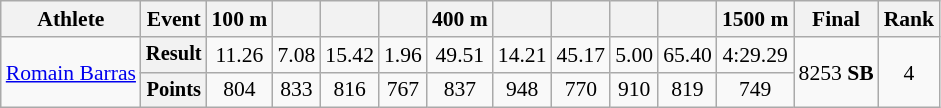<table class="wikitable" style="font-size:90%">
<tr>
<th>Athlete</th>
<th>Event</th>
<th>100 m</th>
<th></th>
<th></th>
<th></th>
<th>400 m</th>
<th></th>
<th></th>
<th></th>
<th></th>
<th>1500 m</th>
<th>Final</th>
<th>Rank</th>
</tr>
<tr align=center>
<td rowspan=2 align=left><a href='#'>Romain Barras</a></td>
<th style="font-size:95%">Result</th>
<td>11.26</td>
<td>7.08</td>
<td>15.42</td>
<td>1.96</td>
<td>49.51</td>
<td>14.21</td>
<td>45.17</td>
<td>5.00</td>
<td>65.40</td>
<td>4:29.29</td>
<td rowspan=2>8253 <strong>SB</strong></td>
<td rowspan=2>4</td>
</tr>
<tr align=center>
<th style="font-size:95%">Points</th>
<td>804</td>
<td>833</td>
<td>816</td>
<td>767</td>
<td>837</td>
<td>948</td>
<td>770</td>
<td>910</td>
<td>819</td>
<td>749</td>
</tr>
</table>
